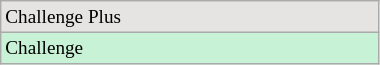<table class=wikitable style=font-size:80%;width:20%>
<tr bgcolor=#e5e4e2>
<td>Challenge Plus</td>
</tr>
<tr bgcolor=#c7f2d5>
<td>Challenge</td>
</tr>
</table>
